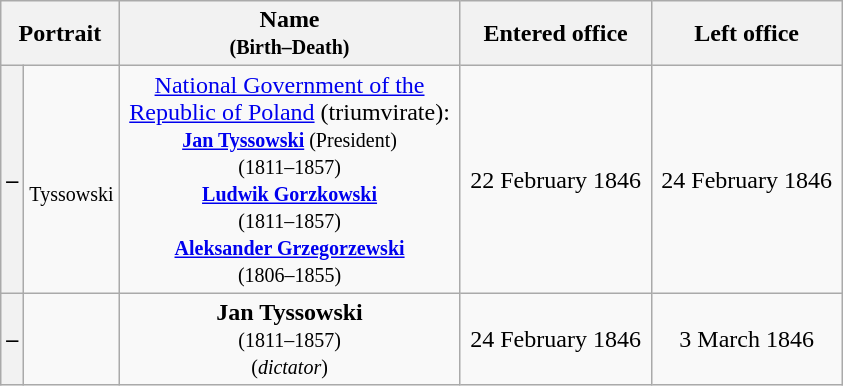<table class="wikitable" style="text-align:center">
<tr>
<th colspan=2>Portrait</th>
<th width=220px>Name<br><small>(Birth–Death)</small></th>
<th width=120px>Entered office</th>
<th width=120px>Left office</th>
</tr>
<tr>
<th>–</th>
<td><br><small>Tyssowski</small></td>
<td><a href='#'>National Government of the Republic of Poland</a> (triumvirate):<br><small><strong><a href='#'>Jan Tyssowski</a></strong> (President)<br>(1811–1857)<br><strong><a href='#'>Ludwik Gorzkowski</a></strong><br>(1811–1857)<br><strong><a href='#'>Aleksander Grzegorzewski</a></strong><br>(1806–1855)</small></td>
<td>22 February 1846</td>
<td>24 February 1846</td>
</tr>
<tr>
<th>–</th>
<td></td>
<td><strong>Jan Tyssowski</strong><br><small>(1811–1857)<br>(<em>dictator</em>)</small></td>
<td>24 February 1846</td>
<td>3 March 1846</td>
</tr>
</table>
